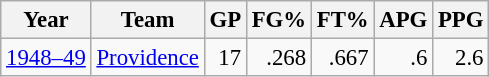<table class="wikitable sortable" style="font-size:95%; text-align:right;">
<tr>
<th>Year</th>
<th>Team</th>
<th>GP</th>
<th>FG%</th>
<th>FT%</th>
<th>APG</th>
<th>PPG</th>
</tr>
<tr>
<td><a href='#'>1948–49</a></td>
<td style="text-align:left;"><a href='#'>Providence</a></td>
<td>17</td>
<td>.268</td>
<td>.667</td>
<td>.6</td>
<td>2.6</td>
</tr>
</table>
